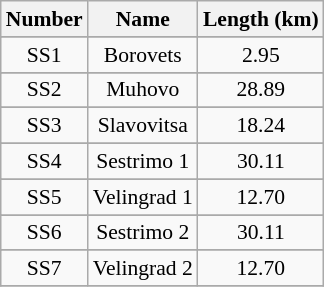<table class="wikitable" border="1" style="font-size:90%;">
<tr>
<th>Number</th>
<th>Name</th>
<th>Length (km)</th>
</tr>
<tr>
</tr>
<tr>
<td rowspan=1 align=center>SS1</td>
<td rowspan=1 align=center>Borovets</td>
<td rowspan=1 align=center>2.95</td>
</tr>
<tr>
</tr>
<tr>
<td rowspan=1 align=center>SS2</td>
<td rowspan=1 align=center>Muhovo</td>
<td rowspan=1 align=center>28.89</td>
</tr>
<tr>
</tr>
<tr>
<td rowspan=1 align=center>SS3</td>
<td rowspan=1 align=center>Slavovitsa</td>
<td rowspan=1 align=center>18.24</td>
</tr>
<tr>
</tr>
<tr>
<td rowspan=1 align=center>SS4</td>
<td rowspan=1 align=center>Sestrimo 1</td>
<td rowspan=1 align=center>30.11</td>
</tr>
<tr>
</tr>
<tr>
<td rowspan=1 align=center>SS5</td>
<td rowspan=1 align=center>Velingrad 1</td>
<td rowspan=1 align=center>12.70</td>
</tr>
<tr>
</tr>
<tr>
<td rowspan=1 align=center>SS6</td>
<td rowspan=1 align=center>Sestrimo 2</td>
<td rowspan=1 align=center>30.11</td>
</tr>
<tr>
</tr>
<tr>
<td rowspan=1 align=center>SS7</td>
<td rowspan=1 align=center>Velingrad 2</td>
<td rowspan=1 align=center>12.70</td>
</tr>
<tr>
</tr>
</table>
